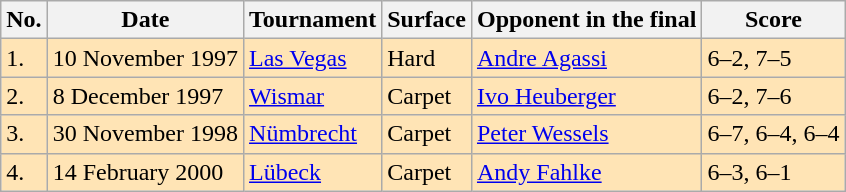<table class="wikitable">
<tr>
<th>No.</th>
<th>Date</th>
<th>Tournament</th>
<th>Surface</th>
<th>Opponent in the final</th>
<th>Score</th>
</tr>
<tr bgcolor="moccasin">
<td>1.</td>
<td>10 November 1997</td>
<td><a href='#'>Las Vegas</a></td>
<td>Hard</td>
<td> <a href='#'>Andre Agassi</a></td>
<td>6–2, 7–5</td>
</tr>
<tr bgcolor="moccasin">
<td>2.</td>
<td>8 December 1997</td>
<td><a href='#'>Wismar</a></td>
<td>Carpet</td>
<td> <a href='#'>Ivo Heuberger</a></td>
<td>6–2, 7–6</td>
</tr>
<tr bgcolor="moccasin">
<td>3.</td>
<td>30 November 1998</td>
<td><a href='#'>Nümbrecht</a></td>
<td>Carpet</td>
<td> <a href='#'>Peter Wessels</a></td>
<td>6–7, 6–4, 6–4</td>
</tr>
<tr bgcolor="moccasin">
<td>4.</td>
<td>14 February 2000</td>
<td><a href='#'>Lübeck</a></td>
<td>Carpet</td>
<td> <a href='#'>Andy Fahlke</a></td>
<td>6–3, 6–1</td>
</tr>
</table>
